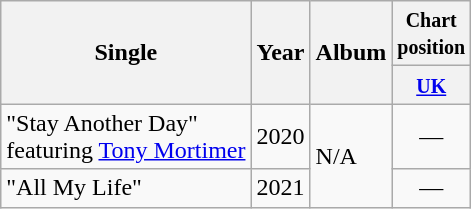<table class="wikitable">
<tr>
<th rowspan="2">Single</th>
<th rowspan="2">Year</th>
<th rowspan="2">Album</th>
<th><small>Chart position</small></th>
</tr>
<tr>
<th width="45"><small><a href='#'>UK</a></small></th>
</tr>
<tr>
<td>"Stay Another Day" <br><span>featuring <a href='#'>Tony Mortimer</a></span></td>
<td>2020</td>
<td rowspan="2">N/A</td>
<td style="text-align:center;">—</td>
</tr>
<tr>
<td>"All My Life"</td>
<td>2021</td>
<td style="text-align:center;">—</td>
</tr>
</table>
